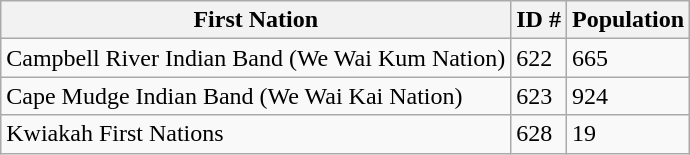<table class="wikitable">
<tr>
<th>First Nation</th>
<th>ID #</th>
<th>Population</th>
</tr>
<tr>
<td>Campbell River Indian Band (We Wai Kum Nation)</td>
<td>622</td>
<td>665</td>
</tr>
<tr>
<td>Cape Mudge Indian Band (We Wai Kai Nation)</td>
<td>623</td>
<td>924</td>
</tr>
<tr>
<td>Kwiakah First Nations</td>
<td>628</td>
<td>19 </td>
</tr>
</table>
